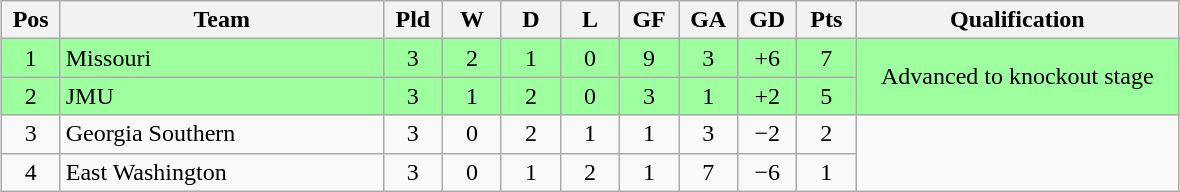<table class="wikitable" style="text-align:center; margin: 1em auto">
<tr>
<th style="width:2em">Pos</th>
<th style="width:13em">Team</th>
<th style="width:2em">Pld</th>
<th style="width:2em">W</th>
<th style="width:2em">D</th>
<th style="width:2em">L</th>
<th style="width:2em">GF</th>
<th style="width:2em">GA</th>
<th style="width:2em">GD</th>
<th style="width:2em">Pts</th>
<th style="width:13em">Qualification</th>
</tr>
<tr bgcolor="#9eff9e">
<td>1</td>
<td style="text-align:left">Missouri</td>
<td>3</td>
<td>2</td>
<td>1</td>
<td>0</td>
<td>9</td>
<td>3</td>
<td>+6</td>
<td>7</td>
<td rowspan="2">Advanced to knockout stage</td>
</tr>
<tr bgcolor="#9eff9e">
<td>2</td>
<td style="text-align:left">JMU</td>
<td>3</td>
<td>1</td>
<td>2</td>
<td>0</td>
<td>3</td>
<td>1</td>
<td>+2</td>
<td>5</td>
</tr>
<tr>
<td>3</td>
<td style="text-align:left">Georgia Southern</td>
<td>3</td>
<td>0</td>
<td>2</td>
<td>1</td>
<td>1</td>
<td>3</td>
<td>−2</td>
<td>2</td>
</tr>
<tr>
<td>4</td>
<td style="text-align:left">East Washington</td>
<td>3</td>
<td>0</td>
<td>1</td>
<td>2</td>
<td>1</td>
<td>7</td>
<td>−6</td>
<td>1</td>
</tr>
</table>
